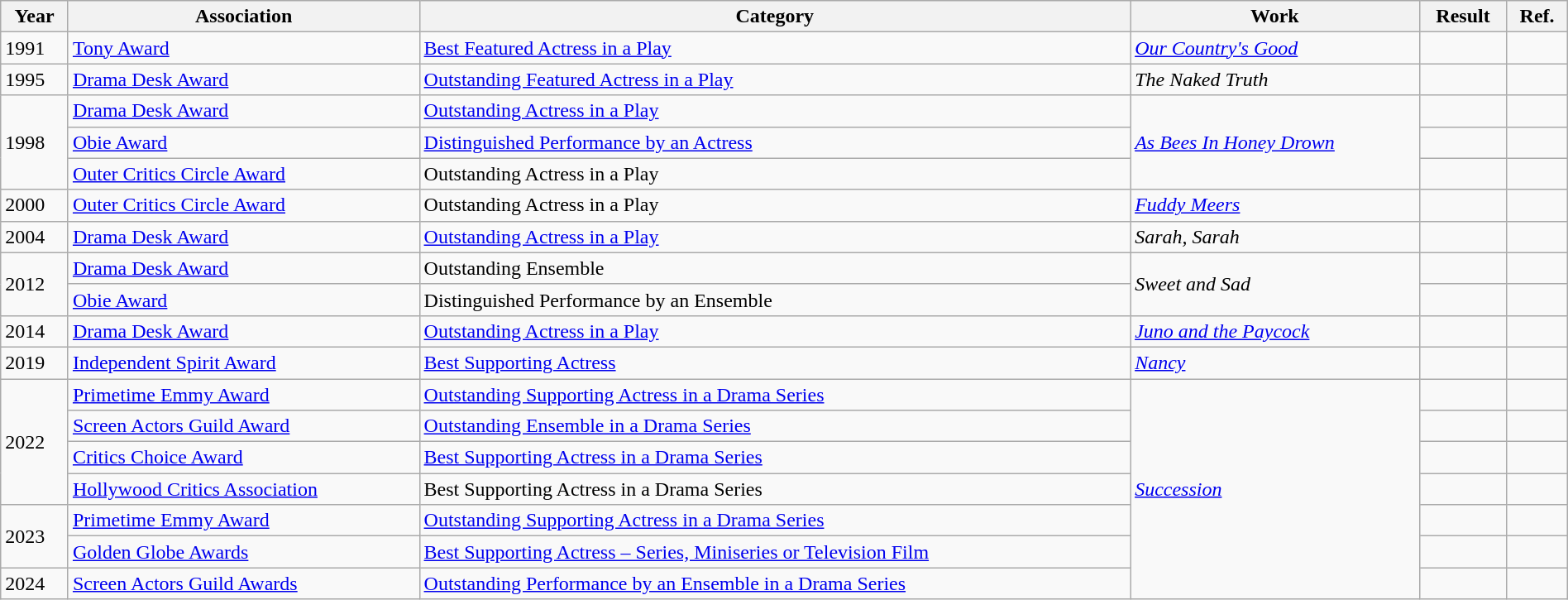<table class="wikitable sortable" width="100%">
<tr>
<th>Year</th>
<th>Association</th>
<th>Category</th>
<th>Work</th>
<th>Result</th>
<th class=unsortable>Ref.</th>
</tr>
<tr>
<td>1991</td>
<td><a href='#'>Tony Award</a></td>
<td><a href='#'>Best Featured Actress in a Play</a></td>
<td><em><a href='#'>Our Country's Good</a></em></td>
<td></td>
<td></td>
</tr>
<tr>
<td>1995</td>
<td><a href='#'>Drama Desk Award</a></td>
<td><a href='#'>Outstanding Featured Actress in a Play</a></td>
<td><em>The Naked Truth</em></td>
<td></td>
<td></td>
</tr>
<tr>
<td rowspan="3">1998</td>
<td><a href='#'>Drama Desk Award</a></td>
<td><a href='#'>Outstanding Actress in a Play</a></td>
<td rowspan="3"><em><a href='#'>As Bees In Honey Drown</a></em></td>
<td></td>
<td></td>
</tr>
<tr>
<td><a href='#'>Obie Award</a></td>
<td><a href='#'>Distinguished Performance by an Actress</a></td>
<td></td>
<td></td>
</tr>
<tr>
<td><a href='#'>Outer Critics Circle Award</a></td>
<td>Outstanding Actress in a Play</td>
<td></td>
<td></td>
</tr>
<tr>
<td>2000</td>
<td><a href='#'>Outer Critics Circle Award</a></td>
<td>Outstanding Actress in a Play</td>
<td><em><a href='#'>Fuddy Meers</a></em></td>
<td></td>
<td></td>
</tr>
<tr>
<td>2004</td>
<td><a href='#'>Drama Desk Award</a></td>
<td><a href='#'>Outstanding Actress in a Play</a></td>
<td><em>Sarah, Sarah</em></td>
<td></td>
<td></td>
</tr>
<tr>
<td rowspan="2">2012</td>
<td><a href='#'>Drama Desk Award</a></td>
<td>Outstanding Ensemble</td>
<td rowspan="2"><em>Sweet and Sad</em></td>
<td></td>
<td></td>
</tr>
<tr>
<td><a href='#'>Obie Award</a></td>
<td>Distinguished Performance by an Ensemble</td>
<td></td>
<td></td>
</tr>
<tr>
<td>2014</td>
<td><a href='#'>Drama Desk Award</a></td>
<td><a href='#'>Outstanding Actress in a Play</a></td>
<td><em><a href='#'>Juno and the Paycock</a></em></td>
<td></td>
<td></td>
</tr>
<tr>
<td>2019</td>
<td><a href='#'>Independent Spirit Award</a></td>
<td><a href='#'>Best Supporting Actress</a></td>
<td><em><a href='#'>Nancy</a></em></td>
<td></td>
<td align="center"></td>
</tr>
<tr>
<td rowspan=4>2022</td>
<td><a href='#'>Primetime Emmy Award</a></td>
<td><a href='#'>Outstanding Supporting Actress in a Drama Series</a></td>
<td rowspan="7"><em><a href='#'>Succession</a></em></td>
<td></td>
<td align="center"></td>
</tr>
<tr>
<td><a href='#'>Screen Actors Guild Award</a></td>
<td><a href='#'>Outstanding Ensemble in a Drama Series</a></td>
<td></td>
<td></td>
</tr>
<tr>
<td><a href='#'>Critics Choice Award</a></td>
<td><a href='#'>Best Supporting Actress in a Drama Series</a></td>
<td></td>
<td></td>
</tr>
<tr>
<td><a href='#'>Hollywood Critics Association</a></td>
<td>Best Supporting Actress in a Drama Series</td>
<td></td>
<td></td>
</tr>
<tr>
<td rowspan="2">2023</td>
<td><a href='#'>Primetime Emmy Award</a></td>
<td><a href='#'>Outstanding Supporting Actress in a Drama Series</a></td>
<td></td>
<td align="center"></td>
</tr>
<tr>
<td><a href='#'>Golden Globe Awards</a></td>
<td><a href='#'>Best Supporting Actress – Series, Miniseries or Television Film</a></td>
<td></td>
<td></td>
</tr>
<tr>
<td>2024</td>
<td><a href='#'>Screen Actors Guild Awards</a></td>
<td><a href='#'>Outstanding Performance by an Ensemble in a Drama Series</a></td>
<td></td>
<td align="center"></td>
</tr>
</table>
